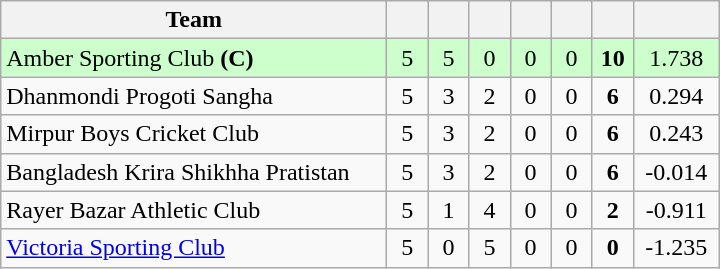<table class="wikitable" style="text-align:center">
<tr>
<th style="width:250px">Team</th>
<th width="20"></th>
<th width="20"></th>
<th width="20"></th>
<th width="20"></th>
<th width="20"></th>
<th width="20"></th>
<th width="50"></th>
</tr>
<tr style="background:#cfc">
<td style="text-align:left;">Amber Sporting Club <strong>(C)</strong></td>
<td>5</td>
<td>5</td>
<td>0</td>
<td>0</td>
<td>0</td>
<td><strong>10</strong></td>
<td>1.738</td>
</tr>
<tr>
<td style="text-align:left;">Dhanmondi Progoti Sangha</td>
<td>5</td>
<td>3</td>
<td>2</td>
<td>0</td>
<td>0</td>
<td><strong>6</strong></td>
<td>0.294</td>
</tr>
<tr>
<td style="text-align:left;">Mirpur Boys Cricket Club</td>
<td>5</td>
<td>3</td>
<td>2</td>
<td>0</td>
<td>0</td>
<td><strong>6</strong></td>
<td>0.243</td>
</tr>
<tr>
<td style="text-align:left;">Bangladesh Krira Shikhha Pratistan</td>
<td>5</td>
<td>3</td>
<td>2</td>
<td>0</td>
<td>0</td>
<td><strong>6</strong></td>
<td>-0.014</td>
</tr>
<tr>
<td style="text-align:left;">Rayer Bazar Athletic Club</td>
<td>5</td>
<td>1</td>
<td>4</td>
<td>0</td>
<td>0</td>
<td><strong>2</strong></td>
<td>-0.911</td>
</tr>
<tr>
<td style="text-align:left;"><a href='#'>Victoria Sporting Club</a></td>
<td>5</td>
<td>0</td>
<td>5</td>
<td>0</td>
<td>0</td>
<td><strong>0</strong></td>
<td>-1.235</td>
</tr>
</table>
